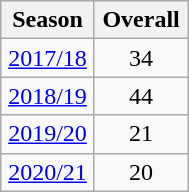<table class="wikitable">
<tr>
<th scope="col" style="width:55px;">Season</th>
<th scope="col" style="width:55px;">Overall</th>
</tr>
<tr>
<td style="text-align:center;"><a href='#'>2017/18</a></td>
<td align=center>34</td>
</tr>
<tr>
<td style="text-align:center;"><a href='#'>2018/19</a></td>
<td align=center>44</td>
</tr>
<tr>
<td style="text-align:center;"><a href='#'>2019/20</a></td>
<td align=center>21</td>
</tr>
<tr>
<td style="text-align:center;"><a href='#'>2020/21</a></td>
<td align=center>20</td>
</tr>
</table>
